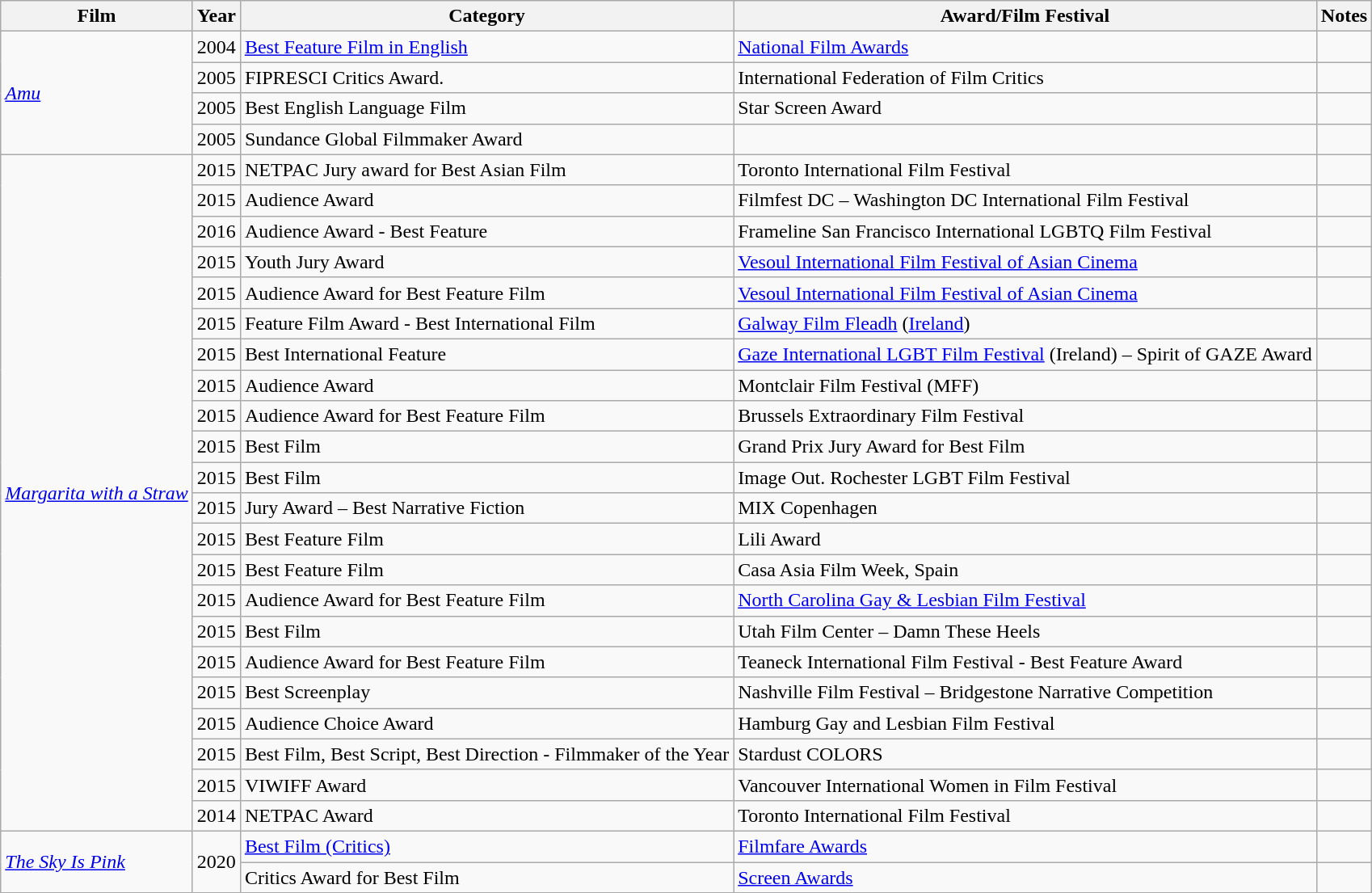<table class="wikitable sortable collapsible">
<tr>
<th>Film</th>
<th>Year</th>
<th>Category</th>
<th>Award/Film Festival</th>
<th>Notes</th>
</tr>
<tr>
<td rowspan="4"><em><a href='#'>Amu</a></em></td>
<td>2004</td>
<td><a href='#'>Best Feature Film in English</a></td>
<td><a href='#'>National Film Awards</a></td>
<td></td>
</tr>
<tr>
<td>2005</td>
<td>FIPRESCI Critics Award.</td>
<td>International Federation of Film Critics</td>
<td></td>
</tr>
<tr>
<td>2005</td>
<td>Best English Language Film</td>
<td>Star Screen Award</td>
<td></td>
</tr>
<tr>
<td>2005</td>
<td>Sundance Global Filmmaker Award</td>
<td></td>
<td></td>
</tr>
<tr>
<td rowspan="22"><em><a href='#'>Margarita with a Straw</a></em></td>
<td>2015</td>
<td>NETPAC Jury award for Best Asian Film </td>
<td>Toronto International Film Festival</td>
<td></td>
</tr>
<tr>
<td>2015</td>
<td>Audience Award</td>
<td>Filmfest DC – Washington DC International Film Festival</td>
<td></td>
</tr>
<tr>
<td>2016</td>
<td>Audience Award - Best Feature</td>
<td>Frameline San Francisco International LGBTQ Film Festival</td>
<td></td>
</tr>
<tr>
<td>2015</td>
<td>Youth Jury Award</td>
<td><a href='#'>Vesoul International Film Festival of Asian Cinema</a></td>
<td></td>
</tr>
<tr>
<td>2015</td>
<td>Audience Award for Best Feature Film</td>
<td><a href='#'>Vesoul International Film Festival of Asian Cinema</a></td>
<td></td>
</tr>
<tr>
<td>2015</td>
<td>Feature Film Award - Best International Film</td>
<td><a href='#'>Galway Film Fleadh</a> (<a href='#'>Ireland</a>)</td>
<td></td>
</tr>
<tr>
<td>2015</td>
<td>Best International Feature</td>
<td><a href='#'>Gaze International LGBT Film Festival</a> (Ireland) – Spirit of GAZE Award</td>
<td></td>
</tr>
<tr>
<td>2015</td>
<td>Audience Award</td>
<td>Montclair Film Festival (MFF)</td>
<td></td>
</tr>
<tr>
<td>2015</td>
<td>Audience Award for Best Feature Film</td>
<td>Brussels Extraordinary Film Festival</td>
<td></td>
</tr>
<tr>
<td>2015</td>
<td>Best Film</td>
<td>Grand Prix Jury Award for Best Film</td>
<td></td>
</tr>
<tr>
<td>2015</td>
<td>Best Film</td>
<td>Image Out. Rochester LGBT Film Festival</td>
<td></td>
</tr>
<tr>
<td>2015</td>
<td>Jury Award – Best Narrative Fiction</td>
<td>MIX Copenhagen</td>
<td></td>
</tr>
<tr>
<td>2015</td>
<td>Best Feature Film</td>
<td>Lili Award</td>
<td></td>
</tr>
<tr>
<td>2015</td>
<td>Best Feature Film</td>
<td>Casa Asia Film Week, Spain</td>
<td></td>
</tr>
<tr>
<td>2015</td>
<td>Audience Award for Best Feature Film</td>
<td><a href='#'>North Carolina Gay & Lesbian Film Festival</a></td>
<td></td>
</tr>
<tr>
<td>2015</td>
<td>Best Film</td>
<td>Utah Film Center – Damn These Heels</td>
<td></td>
</tr>
<tr>
<td>2015</td>
<td>Audience Award for Best Feature Film</td>
<td>Teaneck International Film Festival - Best Feature Award</td>
<td></td>
</tr>
<tr>
<td>2015</td>
<td>Best Screenplay</td>
<td>Nashville Film Festival – Bridgestone Narrative Competition</td>
<td></td>
</tr>
<tr>
<td>2015</td>
<td>Audience Choice Award</td>
<td>Hamburg Gay and Lesbian Film Festival</td>
<td></td>
</tr>
<tr>
<td>2015</td>
<td>Best Film, Best Script, Best Direction - Filmmaker of the Year</td>
<td>Stardust COLORS </td>
<td></td>
</tr>
<tr>
<td>2015</td>
<td>VIWIFF Award</td>
<td>Vancouver International Women in Film Festival</td>
<td></td>
</tr>
<tr>
<td>2014</td>
<td>NETPAC Award</td>
<td>Toronto International Film Festival</td>
<td></td>
</tr>
<tr>
<td rowspan="3"><em><a href='#'>The Sky Is Pink</a></em></td>
<td rowspan="3">2020</td>
<td><a href='#'>Best Film (Critics)</a></td>
<td><a href='#'>Filmfare Awards</a></td>
<td></td>
</tr>
<tr>
<td>Critics Award for Best Film</td>
<td><a href='#'>Screen Awards</a></td>
<td></td>
</tr>
</table>
